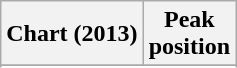<table class="wikitable sortable plainrowheaders" style="text-align:center">
<tr>
<th scope="col">Chart (2013)</th>
<th scope="col">Peak<br>position</th>
</tr>
<tr>
</tr>
<tr>
</tr>
<tr>
</tr>
</table>
